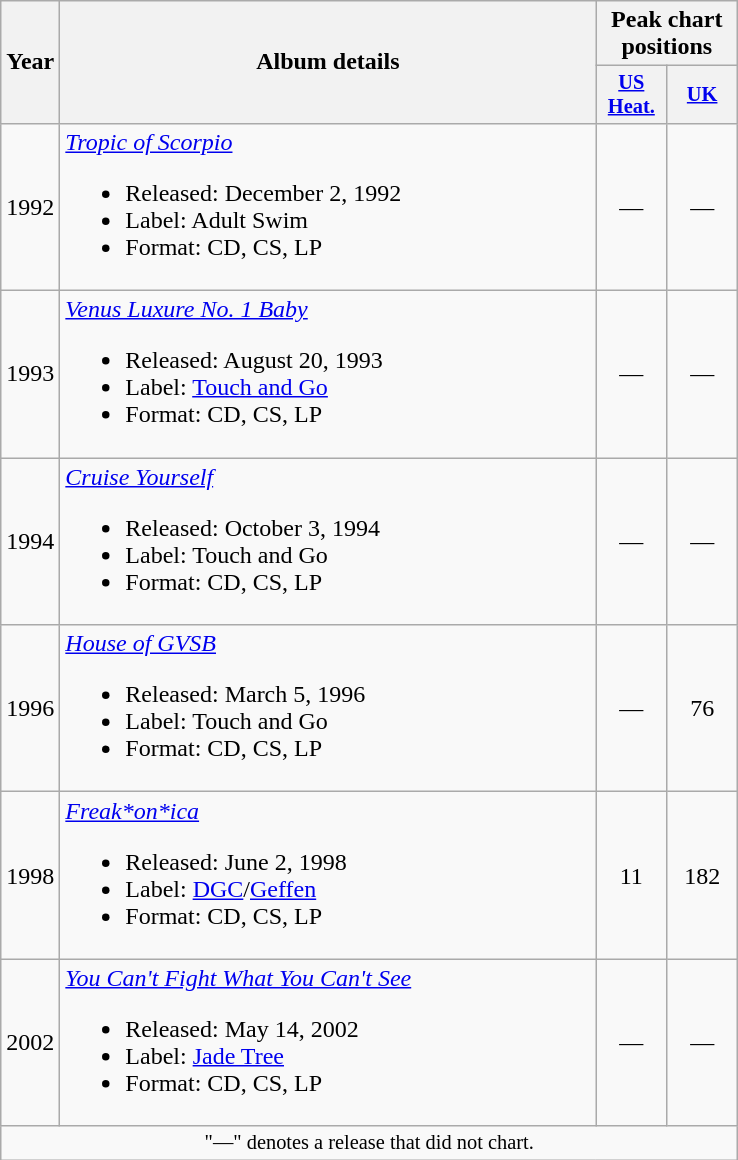<table class ="wikitable">
<tr>
<th rowspan="2">Year</th>
<th rowspan="2" style="width:350px;">Album details</th>
<th colspan="2">Peak chart positions</th>
</tr>
<tr>
<th style="width:3em;font-size:85%"><a href='#'>US<br>Heat.</a><br></th>
<th style="width:3em;font-size:85%"><a href='#'>UK</a><br></th>
</tr>
<tr>
<td>1992</td>
<td><em><a href='#'>Tropic of Scorpio</a></em><br><ul><li>Released: December 2, 1992</li><li>Label: Adult Swim</li><li>Format: CD, CS, LP</li></ul></td>
<td style="text-align:center;">—</td>
<td style="text-align:center;">—</td>
</tr>
<tr>
<td>1993</td>
<td><em><a href='#'>Venus Luxure No. 1 Baby</a></em><br><ul><li>Released: August 20, 1993</li><li>Label: <a href='#'>Touch and Go</a></li><li>Format: CD, CS, LP</li></ul></td>
<td style="text-align:center;">—</td>
<td style="text-align:center;">—</td>
</tr>
<tr>
<td>1994</td>
<td><em><a href='#'>Cruise Yourself</a></em><br><ul><li>Released: October 3, 1994</li><li>Label: Touch and Go</li><li>Format: CD, CS, LP</li></ul></td>
<td style="text-align:center;">—</td>
<td style="text-align:center;">—</td>
</tr>
<tr>
<td>1996</td>
<td><em><a href='#'>House of GVSB</a></em><br><ul><li>Released: March 5, 1996</li><li>Label: Touch and Go</li><li>Format: CD, CS, LP</li></ul></td>
<td style="text-align:center;">—</td>
<td style="text-align:center;">76</td>
</tr>
<tr>
<td>1998</td>
<td><em><a href='#'>Freak*on*ica</a></em><br><ul><li>Released: June 2, 1998</li><li>Label: <a href='#'>DGC</a>/<a href='#'>Geffen</a></li><li>Format: CD, CS, LP</li></ul></td>
<td style="text-align:center;">11</td>
<td style="text-align:center;">182</td>
</tr>
<tr>
<td>2002</td>
<td><em><a href='#'>You Can't Fight What You Can't See</a></em><br><ul><li>Released: May 14, 2002</li><li>Label: <a href='#'>Jade Tree</a></li><li>Format: CD, CS, LP</li></ul></td>
<td style="text-align:center;">—</td>
<td style="text-align:center;">—</td>
</tr>
<tr>
<td colspan="4" style="text-align:center; font-size:85%;">"—" denotes a release that did not chart.</td>
</tr>
</table>
